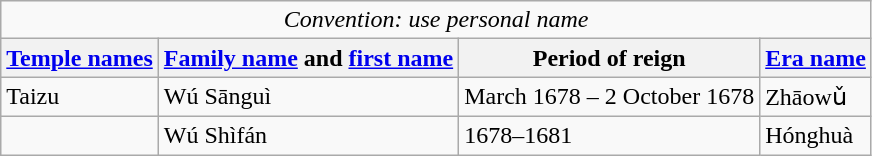<table class="wikitable">
<tr>
<td colspan="4" style="text-align:center;"><em>Convention: use personal name</em></td>
</tr>
<tr>
<th><a href='#'>Temple names</a></th>
<th><a href='#'>Family name</a> and <a href='#'>first name</a></th>
<th>Period of reign</th>
<th><a href='#'>Era name</a></th>
</tr>
<tr>
<td>Taizu</td>
<td>Wú Sānguì</td>
<td>March 1678 – 2 October 1678</td>
<td>Zhāowǔ</td>
</tr>
<tr>
<td></td>
<td>Wú Shìfán</td>
<td>1678–1681</td>
<td>Hónghuà</td>
</tr>
</table>
